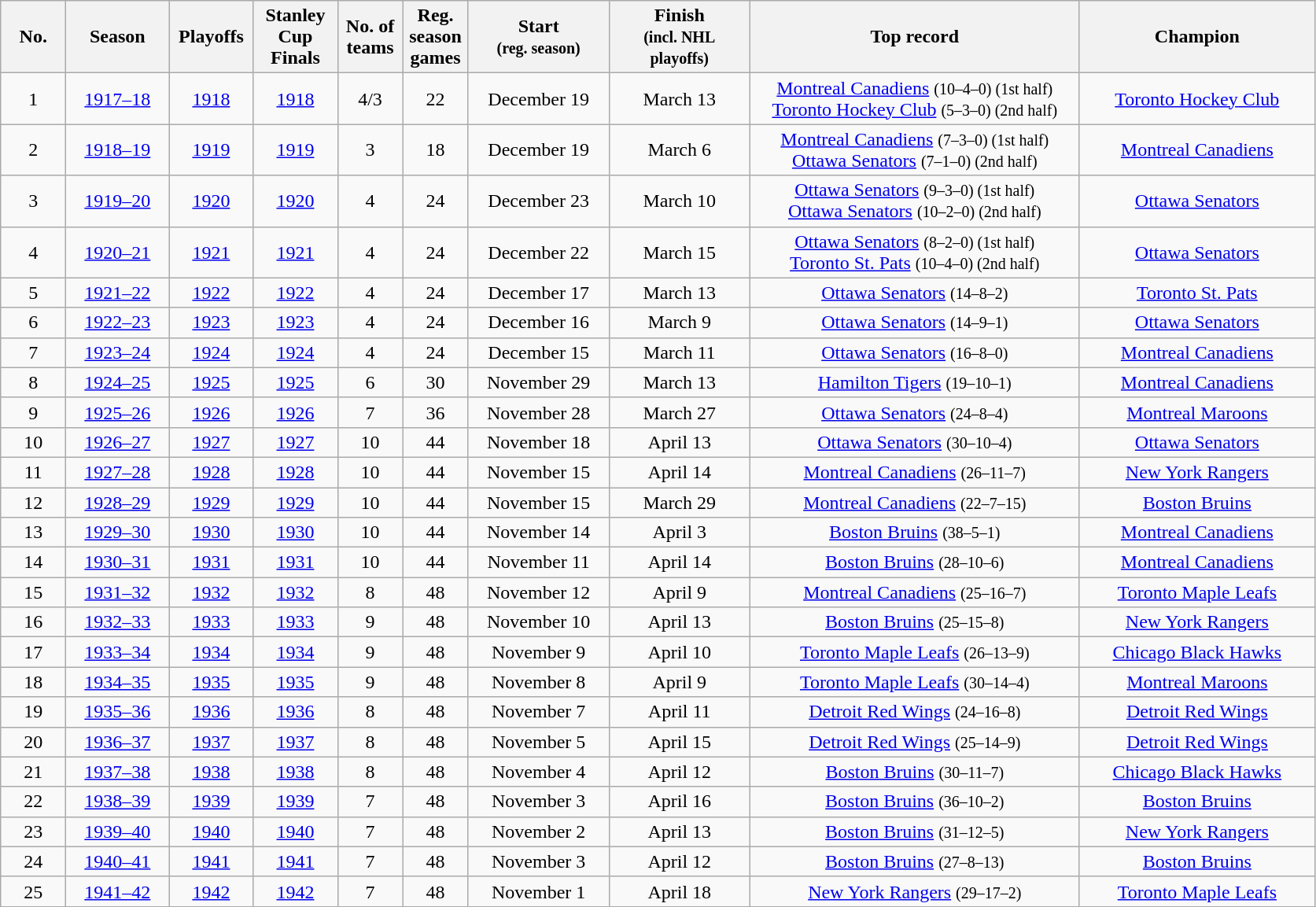<table class="wikitable" style="text-align:center;">
<tr>
<th style="width:3em">No.</th>
<th style="width:5em">Season</th>
<th style="width:4em">Playoffs</th>
<th style="width:4em">Stanley Cup<br>Finals </th>
<th style="width:3em">No. of<br>teams</th>
<th style="width:3em">Reg. season<br>games</th>
<th style="width:7em">Start<br><small>(reg. season)</small></th>
<th style="width:7em">Finish<br><small>(incl. NHL playoffs)</small></th>
<th style="width:17em">Top record</th>
<th style="width:12em">Champion</th>
</tr>
<tr>
<td>1</td>
<td><a href='#'>1917–18</a></td>
<td><a href='#'>1918</a> </td>
<td><a href='#'>1918</a></td>
<td>4/3</td>
<td>22</td>
<td>December 19</td>
<td>March 13</td>
<td><a href='#'>Montreal Canadiens</a> <small>(10–4–0) (1st half)</small><br><a href='#'>Toronto Hockey Club</a> <small>(5–3–0) (2nd half)</small></td>
<td><a href='#'>Toronto Hockey Club</a></td>
</tr>
<tr>
<td>2</td>
<td><a href='#'>1918–19</a></td>
<td><a href='#'>1919</a></td>
<td><a href='#'>1919</a></td>
<td>3</td>
<td>18</td>
<td>December 19</td>
<td>March 6</td>
<td><a href='#'>Montreal Canadiens</a> <small>(7–3–0) (1st half)</small><br><a href='#'>Ottawa Senators</a> <small>(7–1–0) (2nd half)</small></td>
<td><a href='#'>Montreal Canadiens</a></td>
</tr>
<tr>
<td>3</td>
<td><a href='#'>1919–20</a></td>
<td><a href='#'>1920</a></td>
<td><a href='#'>1920</a></td>
<td>4</td>
<td>24</td>
<td>December 23</td>
<td>March 10</td>
<td><a href='#'>Ottawa Senators</a> <small>(9–3–0) (1st half)</small><br><a href='#'>Ottawa Senators</a> <small>(10–2–0) (2nd half)</small></td>
<td><a href='#'>Ottawa Senators</a></td>
</tr>
<tr>
<td>4</td>
<td><a href='#'>1920–21</a></td>
<td><a href='#'>1921</a></td>
<td><a href='#'>1921</a></td>
<td>4</td>
<td>24</td>
<td>December 22</td>
<td>March 15</td>
<td><a href='#'>Ottawa Senators</a> <small>(8–2–0) (1st half)</small><br><a href='#'>Toronto St. Pats</a> <small>(10–4–0) (2nd half)</small></td>
<td><a href='#'>Ottawa Senators</a></td>
</tr>
<tr>
<td>5</td>
<td><a href='#'>1921–22</a></td>
<td><a href='#'>1922</a></td>
<td><a href='#'>1922</a></td>
<td>4</td>
<td>24</td>
<td>December 17</td>
<td>March 13</td>
<td><a href='#'>Ottawa Senators</a> <small>(14–8–2)</small></td>
<td><a href='#'>Toronto St. Pats</a></td>
</tr>
<tr>
<td>6</td>
<td><a href='#'>1922–23</a></td>
<td><a href='#'>1923</a></td>
<td><a href='#'>1923</a></td>
<td>4</td>
<td>24</td>
<td>December 16</td>
<td>March 9</td>
<td><a href='#'>Ottawa Senators</a> <small>(14–9–1)</small></td>
<td><a href='#'>Ottawa Senators</a></td>
</tr>
<tr>
<td>7</td>
<td><a href='#'>1923–24</a></td>
<td><a href='#'>1924</a></td>
<td><a href='#'>1924</a></td>
<td>4</td>
<td>24</td>
<td>December 15</td>
<td>March 11</td>
<td><a href='#'>Ottawa Senators</a> <small>(16–8–0)</small></td>
<td><a href='#'>Montreal Canadiens</a></td>
</tr>
<tr>
<td>8</td>
<td><a href='#'>1924–25</a></td>
<td><a href='#'>1925</a></td>
<td><a href='#'>1925</a></td>
<td>6</td>
<td>30</td>
<td>November 29</td>
<td>March 13</td>
<td><a href='#'>Hamilton Tigers</a> <small>(19–10–1)</small></td>
<td><a href='#'>Montreal Canadiens</a></td>
</tr>
<tr>
<td>9</td>
<td><a href='#'>1925–26</a></td>
<td><a href='#'>1926</a></td>
<td><a href='#'>1926</a></td>
<td>7</td>
<td>36</td>
<td>November 28</td>
<td>March 27</td>
<td><a href='#'>Ottawa Senators</a> <small>(24–8–4)</small></td>
<td><a href='#'>Montreal Maroons</a></td>
</tr>
<tr>
<td>10</td>
<td><a href='#'>1926–27</a></td>
<td><a href='#'>1927</a></td>
<td><a href='#'>1927</a></td>
<td>10</td>
<td>44</td>
<td>November 18</td>
<td>April 13</td>
<td><a href='#'>Ottawa Senators</a> <small>(30–10–4)</small></td>
<td><a href='#'>Ottawa Senators</a></td>
</tr>
<tr>
<td>11</td>
<td><a href='#'>1927–28</a></td>
<td><a href='#'>1928</a></td>
<td><a href='#'>1928</a></td>
<td>10</td>
<td>44</td>
<td>November 15</td>
<td>April 14</td>
<td><a href='#'>Montreal Canadiens</a> <small>(26–11–7)</small></td>
<td><a href='#'>New York Rangers</a></td>
</tr>
<tr>
<td>12</td>
<td><a href='#'>1928–29</a></td>
<td><a href='#'>1929</a></td>
<td><a href='#'>1929</a></td>
<td>10</td>
<td>44</td>
<td>November 15</td>
<td>March 29</td>
<td><a href='#'>Montreal Canadiens</a> <small>(22–7–15)</small></td>
<td><a href='#'>Boston Bruins</a></td>
</tr>
<tr>
<td>13</td>
<td><a href='#'>1929–30</a></td>
<td><a href='#'>1930</a></td>
<td><a href='#'>1930</a></td>
<td>10</td>
<td>44</td>
<td>November 14</td>
<td>April 3</td>
<td><a href='#'>Boston Bruins</a> <small>(38–5–1)</small></td>
<td><a href='#'>Montreal Canadiens</a></td>
</tr>
<tr>
<td>14</td>
<td><a href='#'>1930–31</a></td>
<td><a href='#'>1931</a></td>
<td><a href='#'>1931</a></td>
<td>10</td>
<td>44</td>
<td>November 11</td>
<td>April 14</td>
<td><a href='#'>Boston Bruins</a> <small>(28–10–6)</small></td>
<td><a href='#'>Montreal Canadiens</a></td>
</tr>
<tr>
<td>15</td>
<td><a href='#'>1931–32</a></td>
<td><a href='#'>1932</a></td>
<td><a href='#'>1932</a></td>
<td>8</td>
<td>48</td>
<td>November 12</td>
<td>April 9</td>
<td><a href='#'>Montreal Canadiens</a> <small>(25–16–7)</small></td>
<td><a href='#'>Toronto Maple Leafs</a></td>
</tr>
<tr>
<td>16</td>
<td><a href='#'>1932–33</a></td>
<td><a href='#'>1933</a></td>
<td><a href='#'>1933</a></td>
<td>9</td>
<td>48</td>
<td>November 10</td>
<td>April 13</td>
<td><a href='#'>Boston Bruins</a> <small>(25–15–8)</small></td>
<td><a href='#'>New York Rangers</a></td>
</tr>
<tr>
<td>17</td>
<td><a href='#'>1933–34</a></td>
<td><a href='#'>1934</a></td>
<td><a href='#'>1934</a></td>
<td>9</td>
<td>48</td>
<td>November 9</td>
<td>April 10</td>
<td><a href='#'>Toronto Maple Leafs</a> <small>(26–13–9)</small></td>
<td><a href='#'>Chicago Black Hawks</a></td>
</tr>
<tr>
<td>18</td>
<td><a href='#'>1934–35</a></td>
<td><a href='#'>1935</a></td>
<td><a href='#'>1935</a></td>
<td>9</td>
<td>48</td>
<td>November 8</td>
<td>April 9</td>
<td><a href='#'>Toronto Maple Leafs</a> <small>(30–14–4)</small></td>
<td><a href='#'>Montreal Maroons</a></td>
</tr>
<tr>
<td>19</td>
<td><a href='#'>1935–36</a></td>
<td><a href='#'>1936</a></td>
<td><a href='#'>1936</a></td>
<td>8</td>
<td>48</td>
<td>November 7</td>
<td>April 11</td>
<td><a href='#'>Detroit Red Wings</a> <small>(24–16–8)</small></td>
<td><a href='#'>Detroit Red Wings</a></td>
</tr>
<tr>
<td>20</td>
<td><a href='#'>1936–37</a></td>
<td><a href='#'>1937</a></td>
<td><a href='#'>1937</a></td>
<td>8</td>
<td>48</td>
<td>November 5</td>
<td>April 15</td>
<td><a href='#'>Detroit Red Wings</a> <small>(25–14–9)</small></td>
<td><a href='#'>Detroit Red Wings</a></td>
</tr>
<tr>
<td>21</td>
<td><a href='#'>1937–38</a></td>
<td><a href='#'>1938</a></td>
<td><a href='#'>1938</a></td>
<td>8</td>
<td>48</td>
<td>November 4</td>
<td>April 12</td>
<td><a href='#'>Boston Bruins</a> <small>(30–11–7)</small></td>
<td><a href='#'>Chicago Black Hawks</a></td>
</tr>
<tr>
<td>22</td>
<td><a href='#'>1938–39</a></td>
<td><a href='#'>1939</a></td>
<td><a href='#'>1939</a></td>
<td>7</td>
<td>48</td>
<td>November 3</td>
<td>April 16</td>
<td><a href='#'>Boston Bruins</a> <small>(36–10–2)</small></td>
<td><a href='#'>Boston Bruins</a></td>
</tr>
<tr>
<td>23</td>
<td><a href='#'>1939–40</a></td>
<td><a href='#'>1940</a></td>
<td><a href='#'>1940</a></td>
<td>7</td>
<td>48</td>
<td>November 2</td>
<td>April 13</td>
<td><a href='#'>Boston Bruins</a> <small>(31–12–5)</small></td>
<td><a href='#'>New York Rangers</a></td>
</tr>
<tr>
<td>24</td>
<td><a href='#'>1940–41</a></td>
<td><a href='#'>1941</a></td>
<td><a href='#'>1941</a></td>
<td>7</td>
<td>48</td>
<td>November 3</td>
<td>April 12</td>
<td><a href='#'>Boston Bruins</a> <small>(27–8–13)</small></td>
<td><a href='#'>Boston Bruins</a></td>
</tr>
<tr>
<td>25</td>
<td><a href='#'>1941–42</a></td>
<td><a href='#'>1942</a></td>
<td><a href='#'>1942</a></td>
<td>7</td>
<td>48</td>
<td>November 1</td>
<td>April 18</td>
<td><a href='#'>New York Rangers</a> <small>(29–17–2)</small></td>
<td><a href='#'>Toronto Maple Leafs</a></td>
</tr>
</table>
